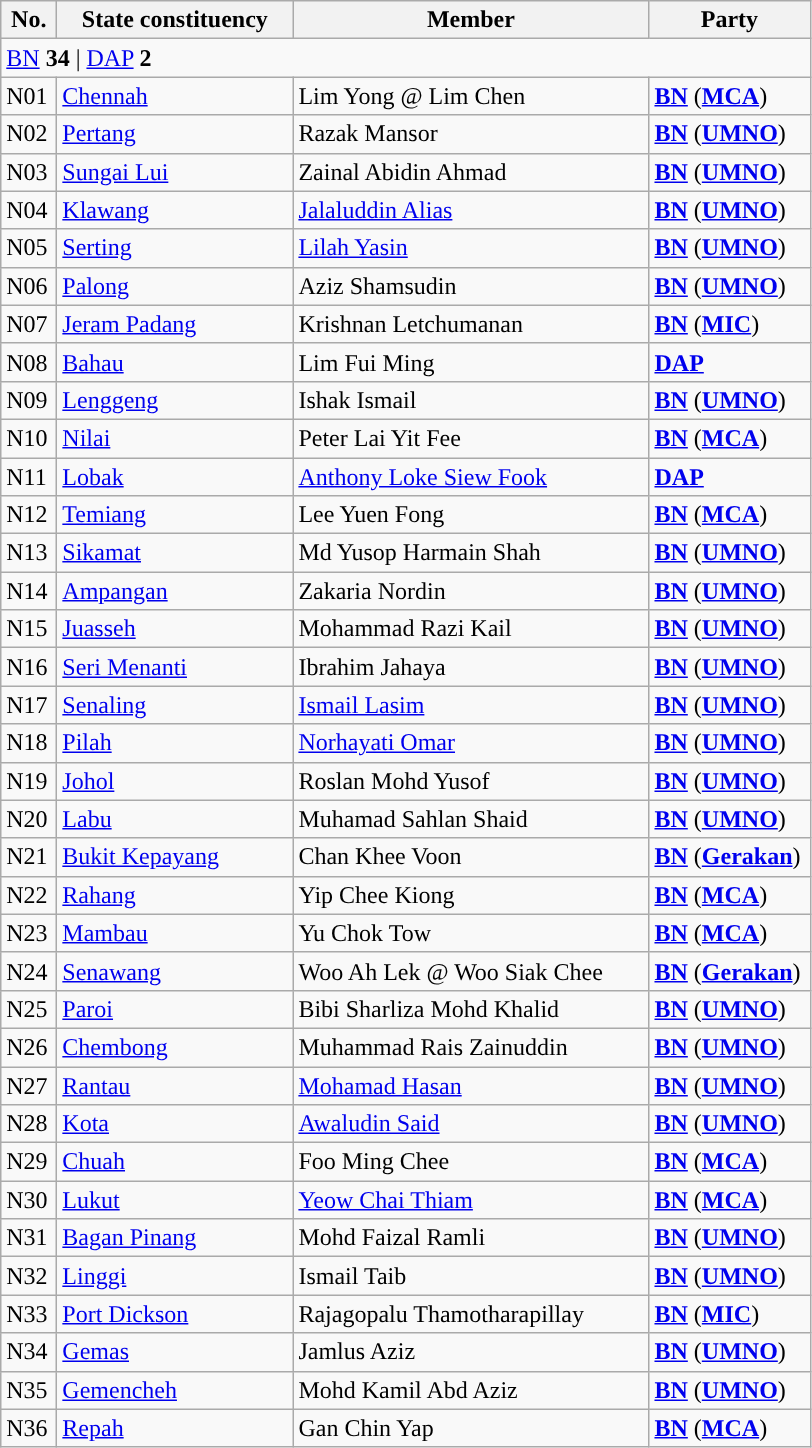<table class="wikitable sortable">
<tr>
<th style="width:30px;">No.</th>
<th style="width:150px;">State constituency</th>
<th style="width:230px;">Member</th>
<th style="width:100px;">Party</th>
</tr>
<tr>
<td colspan="4"><a href='#'>BN</a> <strong>34</strong> | <a href='#'>DAP</a> <strong>2</strong></td>
</tr>
<tr>
<td>N01</td>
<td><a href='#'>Chennah</a></td>
<td>Lim Yong @ Lim Chen</td>
<td><strong><a href='#'>BN</a></strong> (<strong><a href='#'>MCA</a></strong>)</td>
</tr>
<tr>
<td>N02</td>
<td><a href='#'>Pertang</a></td>
<td>Razak Mansor</td>
<td><strong><a href='#'>BN</a></strong> (<strong><a href='#'>UMNO</a></strong>)</td>
</tr>
<tr>
<td>N03</td>
<td><a href='#'>Sungai Lui</a></td>
<td>Zainal Abidin Ahmad</td>
<td><strong><a href='#'>BN</a></strong> (<strong><a href='#'>UMNO</a></strong>)</td>
</tr>
<tr>
<td>N04</td>
<td><a href='#'>Klawang</a></td>
<td><a href='#'>Jalaluddin Alias</a></td>
<td><strong><a href='#'>BN</a></strong> (<strong><a href='#'>UMNO</a></strong>)</td>
</tr>
<tr>
<td>N05</td>
<td><a href='#'>Serting</a></td>
<td><a href='#'>Lilah Yasin</a></td>
<td><strong><a href='#'>BN</a></strong> (<strong><a href='#'>UMNO</a></strong>)</td>
</tr>
<tr>
<td>N06</td>
<td><a href='#'>Palong</a></td>
<td>Aziz Shamsudin</td>
<td><strong><a href='#'>BN</a></strong> (<strong><a href='#'>UMNO</a></strong>)</td>
</tr>
<tr>
<td>N07</td>
<td><a href='#'>Jeram Padang</a></td>
<td>Krishnan Letchumanan</td>
<td><strong><a href='#'>BN</a></strong> (<strong><a href='#'>MIC</a></strong>)</td>
</tr>
<tr>
<td>N08</td>
<td><a href='#'>Bahau</a></td>
<td>Lim Fui Ming</td>
<td><strong><a href='#'>DAP</a></strong></td>
</tr>
<tr>
<td>N09</td>
<td><a href='#'>Lenggeng</a></td>
<td>Ishak Ismail</td>
<td><strong><a href='#'>BN</a></strong> (<strong><a href='#'>UMNO</a></strong>)</td>
</tr>
<tr>
<td>N10</td>
<td><a href='#'>Nilai</a></td>
<td>Peter Lai Yit Fee</td>
<td><strong><a href='#'>BN</a></strong> (<strong><a href='#'>MCA</a></strong>)</td>
</tr>
<tr>
<td>N11</td>
<td><a href='#'>Lobak</a></td>
<td><a href='#'>Anthony Loke Siew Fook</a></td>
<td><strong><a href='#'>DAP</a></strong></td>
</tr>
<tr>
<td>N12</td>
<td><a href='#'>Temiang</a></td>
<td>Lee Yuen Fong</td>
<td><strong><a href='#'>BN</a></strong> (<strong><a href='#'>MCA</a></strong>)</td>
</tr>
<tr>
<td>N13</td>
<td><a href='#'>Sikamat</a></td>
<td>Md Yusop Harmain Shah</td>
<td><strong><a href='#'>BN</a></strong> (<strong><a href='#'>UMNO</a></strong>)</td>
</tr>
<tr>
<td>N14</td>
<td><a href='#'>Ampangan</a></td>
<td>Zakaria Nordin</td>
<td><strong><a href='#'>BN</a></strong> (<strong><a href='#'>UMNO</a></strong>)</td>
</tr>
<tr>
<td>N15</td>
<td><a href='#'>Juasseh</a></td>
<td>Mohammad Razi Kail</td>
<td><strong><a href='#'>BN</a></strong> (<strong><a href='#'>UMNO</a></strong>)</td>
</tr>
<tr>
<td>N16</td>
<td><a href='#'>Seri Menanti</a></td>
<td>Ibrahim Jahaya</td>
<td><strong><a href='#'>BN</a></strong> (<strong><a href='#'>UMNO</a></strong>)</td>
</tr>
<tr>
<td>N17</td>
<td><a href='#'>Senaling</a></td>
<td><a href='#'>Ismail Lasim</a></td>
<td><strong><a href='#'>BN</a></strong> (<strong><a href='#'>UMNO</a></strong>)</td>
</tr>
<tr>
<td>N18</td>
<td><a href='#'>Pilah</a></td>
<td><a href='#'>Norhayati Omar</a></td>
<td><strong><a href='#'>BN</a></strong> (<strong><a href='#'>UMNO</a></strong>)</td>
</tr>
<tr>
<td>N19</td>
<td><a href='#'>Johol</a></td>
<td>Roslan Mohd Yusof</td>
<td><strong><a href='#'>BN</a></strong> (<strong><a href='#'>UMNO</a></strong>)</td>
</tr>
<tr>
<td>N20</td>
<td><a href='#'>Labu</a></td>
<td>Muhamad Sahlan Shaid</td>
<td><strong><a href='#'>BN</a></strong> (<strong><a href='#'>UMNO</a></strong>)</td>
</tr>
<tr>
<td>N21</td>
<td><a href='#'>Bukit Kepayang</a></td>
<td>Chan Khee Voon</td>
<td><strong><a href='#'>BN</a></strong> (<strong><a href='#'>Gerakan</a></strong>)</td>
</tr>
<tr>
<td>N22</td>
<td><a href='#'>Rahang</a></td>
<td>Yip Chee Kiong</td>
<td><strong><a href='#'>BN</a></strong> (<strong><a href='#'>MCA</a></strong>)</td>
</tr>
<tr>
<td>N23</td>
<td><a href='#'>Mambau</a></td>
<td>Yu Chok Tow</td>
<td><strong><a href='#'>BN</a></strong> (<strong><a href='#'>MCA</a></strong>)</td>
</tr>
<tr>
<td>N24</td>
<td><a href='#'>Senawang</a></td>
<td>Woo Ah Lek @ Woo Siak Chee</td>
<td><strong><a href='#'>BN</a></strong> (<strong><a href='#'>Gerakan</a></strong>)</td>
</tr>
<tr>
<td>N25</td>
<td><a href='#'>Paroi</a></td>
<td>Bibi Sharliza Mohd Khalid</td>
<td><strong><a href='#'>BN</a></strong> (<strong><a href='#'>UMNO</a></strong>)</td>
</tr>
<tr>
<td>N26</td>
<td><a href='#'>Chembong</a></td>
<td>Muhammad Rais Zainuddin</td>
<td><strong><a href='#'>BN</a></strong> (<strong><a href='#'>UMNO</a></strong>)</td>
</tr>
<tr>
<td>N27</td>
<td><a href='#'>Rantau</a></td>
<td><a href='#'>Mohamad Hasan</a></td>
<td><strong><a href='#'>BN</a></strong> (<strong><a href='#'>UMNO</a></strong>)</td>
</tr>
<tr>
<td>N28</td>
<td><a href='#'>Kota</a></td>
<td><a href='#'>Awaludin Said</a></td>
<td><strong><a href='#'>BN</a></strong> (<strong><a href='#'>UMNO</a></strong>)</td>
</tr>
<tr>
<td>N29</td>
<td><a href='#'>Chuah</a></td>
<td>Foo Ming Chee</td>
<td><strong><a href='#'>BN</a></strong> (<strong><a href='#'>MCA</a></strong>)</td>
</tr>
<tr>
<td>N30</td>
<td><a href='#'>Lukut</a></td>
<td><a href='#'>Yeow Chai Thiam</a></td>
<td><strong><a href='#'>BN</a></strong> (<strong><a href='#'>MCA</a></strong>)</td>
</tr>
<tr>
<td>N31</td>
<td><a href='#'>Bagan Pinang</a></td>
<td>Mohd Faizal Ramli</td>
<td><strong><a href='#'>BN</a></strong> (<strong><a href='#'>UMNO</a></strong>)</td>
</tr>
<tr>
<td>N32</td>
<td><a href='#'>Linggi</a></td>
<td>Ismail Taib</td>
<td><strong><a href='#'>BN</a></strong> (<strong><a href='#'>UMNO</a></strong>)</td>
</tr>
<tr>
<td>N33</td>
<td><a href='#'>Port Dickson</a></td>
<td>Rajagopalu Thamotharapillay</td>
<td><strong><a href='#'>BN</a></strong> (<strong><a href='#'>MIC</a></strong>)</td>
</tr>
<tr>
<td>N34</td>
<td><a href='#'>Gemas</a></td>
<td>Jamlus Aziz</td>
<td><strong><a href='#'>BN</a></strong> (<strong><a href='#'>UMNO</a></strong>)</td>
</tr>
<tr>
<td>N35</td>
<td><a href='#'>Gemencheh</a></td>
<td>Mohd Kamil Abd Aziz</td>
<td><strong><a href='#'>BN</a></strong> (<strong><a href='#'>UMNO</a></strong>)</td>
</tr>
<tr>
<td>N36</td>
<td><a href='#'>Repah</a></td>
<td>Gan Chin Yap</td>
<td><strong><a href='#'>BN</a></strong> (<strong><a href='#'>MCA</a></strong>)</td>
</tr>
</table>
